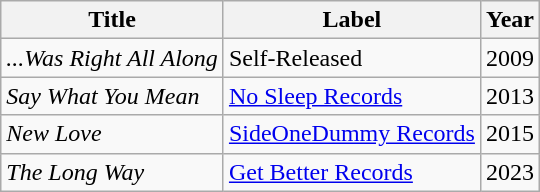<table class="wikitable">
<tr>
<th>Title</th>
<th>Label</th>
<th>Year</th>
</tr>
<tr>
<td><em>...Was Right All Along</em></td>
<td>Self-Released</td>
<td>2009</td>
</tr>
<tr>
<td><em>Say What You Mean</em></td>
<td><a href='#'>No Sleep Records</a></td>
<td>2013</td>
</tr>
<tr>
<td><em>New Love</em></td>
<td><a href='#'>SideOneDummy Records</a></td>
<td>2015</td>
</tr>
<tr>
<td><em>The Long Way</em></td>
<td><a href='#'>Get Better Records</a></td>
<td>2023</td>
</tr>
</table>
